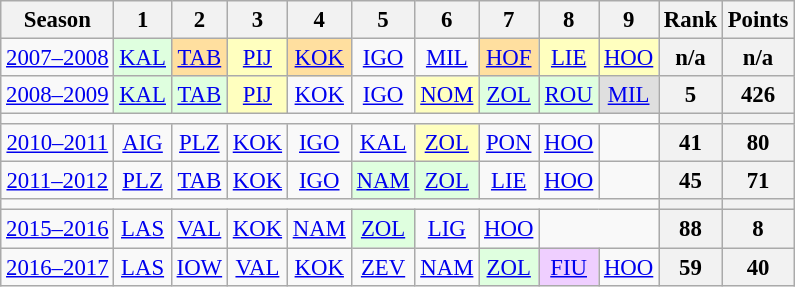<table class="wikitable" style="text-align:center; font-size:95%">
<tr>
<th>Season</th>
<th>1</th>
<th>2</th>
<th>3</th>
<th>4</th>
<th>5</th>
<th>6</th>
<th>7</th>
<th>8</th>
<th>9</th>
<th>Rank</th>
<th>Points</th>
</tr>
<tr>
<td><a href='#'>2007–2008</a></td>
<td bgcolor="#dfffdf"><a href='#'>KAL</a><br></td>
<td bgcolor="#ffdf9f"><a href='#'>TAB</a><br></td>
<td bgcolor="#ffffbf"><a href='#'>PIJ</a><br></td>
<td bgcolor="#ffdf9f"><a href='#'>KOK</a><br></td>
<td><a href='#'>IGO</a><br></td>
<td><a href='#'>MIL</a><br></td>
<td bgcolor="#ffdf9f"><a href='#'>HOF</a><br></td>
<td bgcolor="#ffffbf"><a href='#'>LIE</a><br></td>
<td bgcolor="#ffffbf"><a href='#'>HOO</a><br></td>
<th>n/a</th>
<th>n/a</th>
</tr>
<tr>
<td><a href='#'>2008–2009</a></td>
<td bgcolor="#dfffdf"><a href='#'>KAL</a><br></td>
<td bgcolor="#dfffdf"><a href='#'>TAB</a><br></td>
<td bgcolor="#ffffbf"><a href='#'>PIJ</a><br></td>
<td><a href='#'>KOK</a><br></td>
<td><a href='#'>IGO</a><br></td>
<td bgcolor="#ffffbf"><a href='#'>NOM</a><br></td>
<td bgcolor="#dfffdf"><a href='#'>ZOL</a><br></td>
<td bgcolor="#dfffdf"><a href='#'>ROU</a><br></td>
<td bgcolor="#dfdfdf"><a href='#'>MIL</a><br></td>
<th>5</th>
<th>426</th>
</tr>
<tr>
<td colspan=10></td>
<th></th>
<th></th>
</tr>
<tr>
<td><a href='#'>2010–2011</a></td>
<td><a href='#'>AIG</a><br></td>
<td><a href='#'>PLZ</a><br></td>
<td><a href='#'>KOK</a><br></td>
<td><a href='#'>IGO</a><br></td>
<td><a href='#'>KAL</a><br></td>
<td bgcolor="#ffffbf"><a href='#'>ZOL</a><br></td>
<td><a href='#'>PON</a><br></td>
<td><a href='#'>HOO</a><br></td>
<td colspan=1></td>
<th>41</th>
<th>80</th>
</tr>
<tr>
<td><a href='#'>2011–2012</a></td>
<td><a href='#'>PLZ</a><br></td>
<td><a href='#'>TAB</a><br></td>
<td><a href='#'>KOK</a><br></td>
<td><a href='#'>IGO</a><br></td>
<td bgcolor="#dfffdf"><a href='#'>NAM</a><br></td>
<td bgcolor="#dfffdf"><a href='#'>ZOL</a><br></td>
<td><a href='#'>LIE</a><br></td>
<td><a href='#'>HOO</a><br></td>
<td colspan=1></td>
<th>45</th>
<th>71</th>
</tr>
<tr>
<td colspan=10></td>
<th></th>
<th></th>
</tr>
<tr>
<td><a href='#'>2015–2016</a></td>
<td><a href='#'>LAS</a><br></td>
<td><a href='#'>VAL</a><br></td>
<td><a href='#'>KOK</a><br></td>
<td><a href='#'>NAM</a><br></td>
<td bgcolor="#dfffdf"><a href='#'>ZOL</a><br></td>
<td><a href='#'>LIG</a><br></td>
<td><a href='#'>HOO</a><br></td>
<td colspan=2></td>
<th>88</th>
<th>8</th>
</tr>
<tr>
<td><a href='#'>2016–2017</a></td>
<td><a href='#'>LAS</a><br></td>
<td><a href='#'>IOW</a><br></td>
<td><a href='#'>VAL</a><br></td>
<td><a href='#'>KOK</a><br></td>
<td><a href='#'>ZEV</a><br></td>
<td><a href='#'>NAM</a><br></td>
<td bgcolor="#dfffdf"><a href='#'>ZOL</a><br></td>
<td bgcolor="#efcfff"><a href='#'>FIU</a><br></td>
<td><a href='#'>HOO</a><br></td>
<th>59</th>
<th>40</th>
</tr>
</table>
